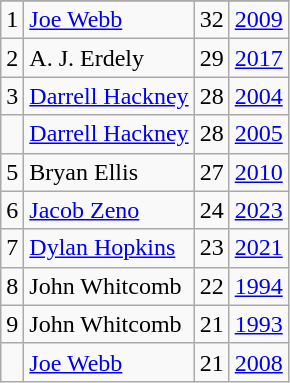<table class="wikitable">
<tr>
</tr>
<tr>
<td>1</td>
<td><a href='#'>Joe Webb</a></td>
<td><abbr>32</abbr></td>
<td><a href='#'>2009</a></td>
</tr>
<tr>
<td>2</td>
<td>A. J. Erdely</td>
<td><abbr>29</abbr></td>
<td><a href='#'>2017</a></td>
</tr>
<tr>
<td>3</td>
<td><a href='#'>Darrell Hackney</a></td>
<td><abbr>28</abbr></td>
<td><a href='#'>2004</a></td>
</tr>
<tr>
<td></td>
<td><a href='#'>Darrell Hackney</a></td>
<td><abbr>28</abbr></td>
<td><a href='#'>2005</a></td>
</tr>
<tr>
<td>5</td>
<td>Bryan Ellis</td>
<td><abbr>27</abbr></td>
<td><a href='#'>2010</a></td>
</tr>
<tr>
<td>6</td>
<td><a href='#'>Jacob Zeno</a></td>
<td><abbr>24</abbr></td>
<td><a href='#'>2023</a></td>
</tr>
<tr>
<td>7</td>
<td><a href='#'>Dylan Hopkins</a></td>
<td><abbr>23</abbr></td>
<td><a href='#'>2021</a></td>
</tr>
<tr>
<td>8</td>
<td>John Whitcomb</td>
<td><abbr>22</abbr></td>
<td><a href='#'>1994</a></td>
</tr>
<tr>
<td>9</td>
<td>John Whitcomb</td>
<td><abbr>21</abbr></td>
<td><a href='#'>1993</a></td>
</tr>
<tr>
<td></td>
<td><a href='#'>Joe Webb</a></td>
<td><abbr>21</abbr></td>
<td><a href='#'>2008</a></td>
</tr>
</table>
